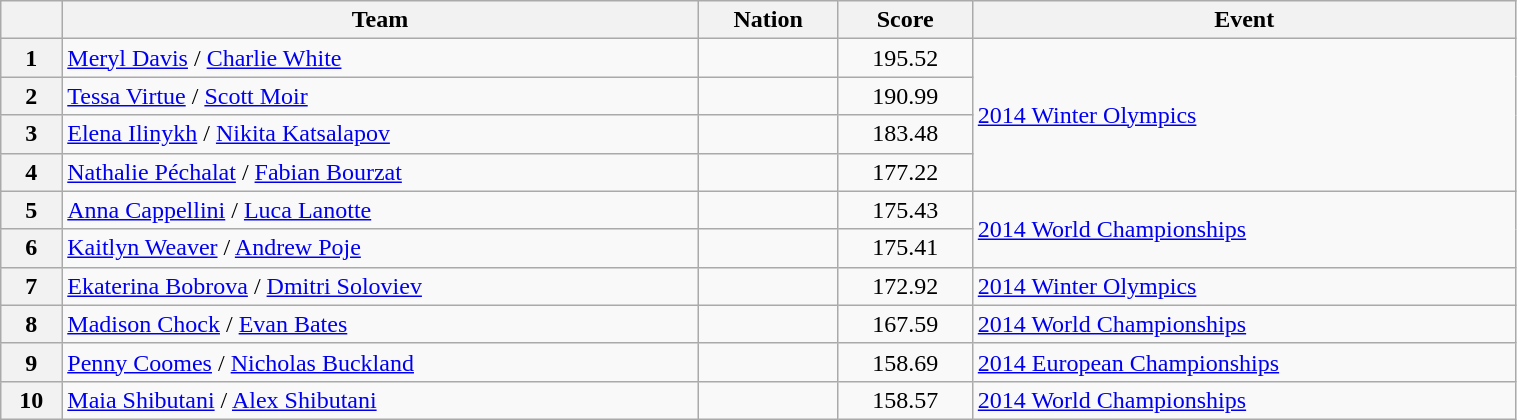<table class="wikitable sortable" style="text-align:left; width:80%">
<tr>
<th scope="col"></th>
<th scope="col">Team</th>
<th scope="col">Nation</th>
<th scope="col">Score</th>
<th scope="col">Event</th>
</tr>
<tr>
<th scope="row">1</th>
<td><a href='#'>Meryl Davis</a> / <a href='#'>Charlie White</a></td>
<td></td>
<td align=center>195.52</td>
<td rowspan="4"><a href='#'>2014 Winter Olympics</a></td>
</tr>
<tr>
<th scope="row">2</th>
<td><a href='#'>Tessa Virtue</a> / <a href='#'>Scott Moir</a></td>
<td></td>
<td align=center>190.99</td>
</tr>
<tr>
<th scope="row">3</th>
<td><a href='#'>Elena Ilinykh</a> / <a href='#'>Nikita Katsalapov</a></td>
<td></td>
<td align=center>183.48</td>
</tr>
<tr>
<th scope="row">4</th>
<td><a href='#'>Nathalie Péchalat</a> / <a href='#'>Fabian Bourzat</a></td>
<td></td>
<td align=center>177.22</td>
</tr>
<tr>
<th scope="row">5</th>
<td><a href='#'>Anna Cappellini</a> / <a href='#'>Luca Lanotte</a></td>
<td></td>
<td align=center>175.43</td>
<td rowspan="2"><a href='#'>2014 World Championships</a></td>
</tr>
<tr>
<th scope="row">6</th>
<td><a href='#'>Kaitlyn Weaver</a> / <a href='#'>Andrew Poje</a></td>
<td></td>
<td align=center>175.41</td>
</tr>
<tr>
<th scope="row">7</th>
<td><a href='#'>Ekaterina Bobrova</a> / <a href='#'>Dmitri Soloviev</a></td>
<td></td>
<td align=center>172.92</td>
<td><a href='#'>2014 Winter Olympics</a></td>
</tr>
<tr>
<th scope="row">8</th>
<td><a href='#'>Madison Chock</a> / <a href='#'>Evan Bates</a></td>
<td></td>
<td align=center>167.59</td>
<td><a href='#'>2014 World Championships</a></td>
</tr>
<tr>
<th scope="row">9</th>
<td><a href='#'>Penny Coomes</a> / <a href='#'>Nicholas Buckland</a></td>
<td></td>
<td align=center>158.69</td>
<td><a href='#'>2014 European Championships</a></td>
</tr>
<tr>
<th scope="row">10</th>
<td><a href='#'>Maia Shibutani</a> / <a href='#'>Alex Shibutani</a></td>
<td></td>
<td align=center>158.57</td>
<td><a href='#'>2014 World Championships</a></td>
</tr>
</table>
